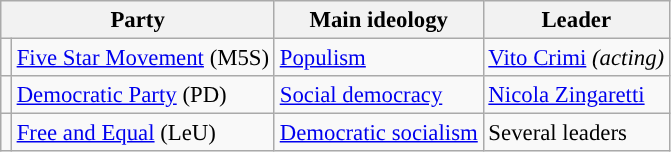<table class="wikitable" style="font-size:95%">
<tr>
<th colspan=2>Party</th>
<th>Main ideology</th>
<th>Leader</th>
</tr>
<tr>
<td style="color:inherit;background:"></td>
<td><a href='#'>Five Star Movement</a> (M5S)</td>
<td><a href='#'>Populism</a></td>
<td><a href='#'>Vito Crimi</a> <em>(acting)</em></td>
</tr>
<tr>
<td style="color:inherit;background:"></td>
<td><a href='#'>Democratic Party</a> (PD)</td>
<td><a href='#'>Social democracy</a></td>
<td><a href='#'>Nicola Zingaretti</a></td>
</tr>
<tr>
<td style="color:inherit;background:"></td>
<td><a href='#'>Free and Equal</a> (LeU)</td>
<td><a href='#'>Democratic socialism</a></td>
<td>Several leaders</td>
</tr>
</table>
